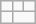<table class="wikitable" style="margin-left: auto; margin-right: auto; border: none;">
<tr>
<td></td>
<td></td>
<td></td>
</tr>
<tr>
<td></td>
<td colspan="2"></td>
</tr>
</table>
